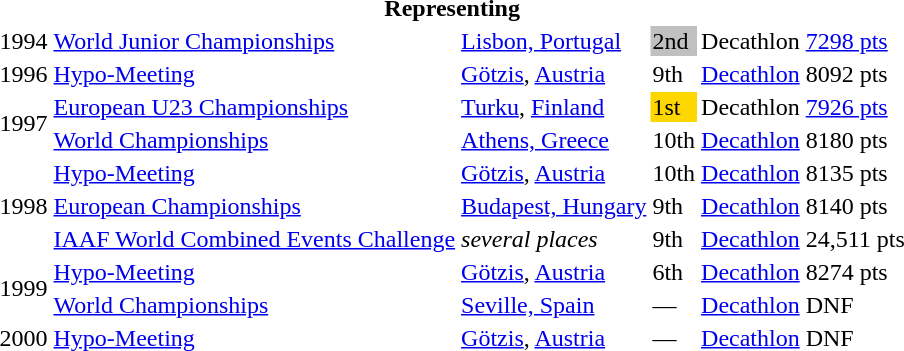<table>
<tr>
<th colspan="6">Representing </th>
</tr>
<tr>
<td>1994</td>
<td><a href='#'>World Junior Championships</a></td>
<td><a href='#'>Lisbon, Portugal</a></td>
<td bgcolor="silver">2nd</td>
<td>Decathlon</td>
<td><a href='#'>7298 pts</a></td>
</tr>
<tr>
<td>1996</td>
<td><a href='#'>Hypo-Meeting</a></td>
<td><a href='#'>Götzis</a>, <a href='#'>Austria</a></td>
<td>9th</td>
<td><a href='#'>Decathlon</a></td>
<td>8092 pts</td>
</tr>
<tr>
<td rowspan=2>1997</td>
<td><a href='#'>European U23 Championships</a></td>
<td><a href='#'>Turku</a>, <a href='#'>Finland</a></td>
<td bgcolor="gold">1st</td>
<td>Decathlon</td>
<td><a href='#'>7926 pts</a></td>
</tr>
<tr>
<td><a href='#'>World Championships</a></td>
<td><a href='#'>Athens, Greece</a></td>
<td>10th</td>
<td><a href='#'>Decathlon</a></td>
<td>8180 pts</td>
</tr>
<tr>
<td rowspan=3>1998</td>
<td><a href='#'>Hypo-Meeting</a></td>
<td><a href='#'>Götzis</a>, <a href='#'>Austria</a></td>
<td>10th</td>
<td><a href='#'>Decathlon</a></td>
<td>8135 pts</td>
</tr>
<tr>
<td><a href='#'>European Championships</a></td>
<td><a href='#'>Budapest, Hungary</a></td>
<td>9th</td>
<td><a href='#'>Decathlon</a></td>
<td>8140 pts</td>
</tr>
<tr>
<td><a href='#'>IAAF World Combined Events Challenge</a></td>
<td><em>several places</em></td>
<td>9th</td>
<td><a href='#'>Decathlon</a></td>
<td>24,511 pts</td>
</tr>
<tr>
<td rowspan=2>1999</td>
<td><a href='#'>Hypo-Meeting</a></td>
<td><a href='#'>Götzis</a>, <a href='#'>Austria</a></td>
<td>6th</td>
<td><a href='#'>Decathlon</a></td>
<td>8274 pts</td>
</tr>
<tr>
<td><a href='#'>World Championships</a></td>
<td><a href='#'>Seville, Spain</a></td>
<td>—</td>
<td><a href='#'>Decathlon</a></td>
<td>DNF</td>
</tr>
<tr>
<td>2000</td>
<td><a href='#'>Hypo-Meeting</a></td>
<td><a href='#'>Götzis</a>, <a href='#'>Austria</a></td>
<td>—</td>
<td><a href='#'>Decathlon</a></td>
<td>DNF</td>
</tr>
</table>
